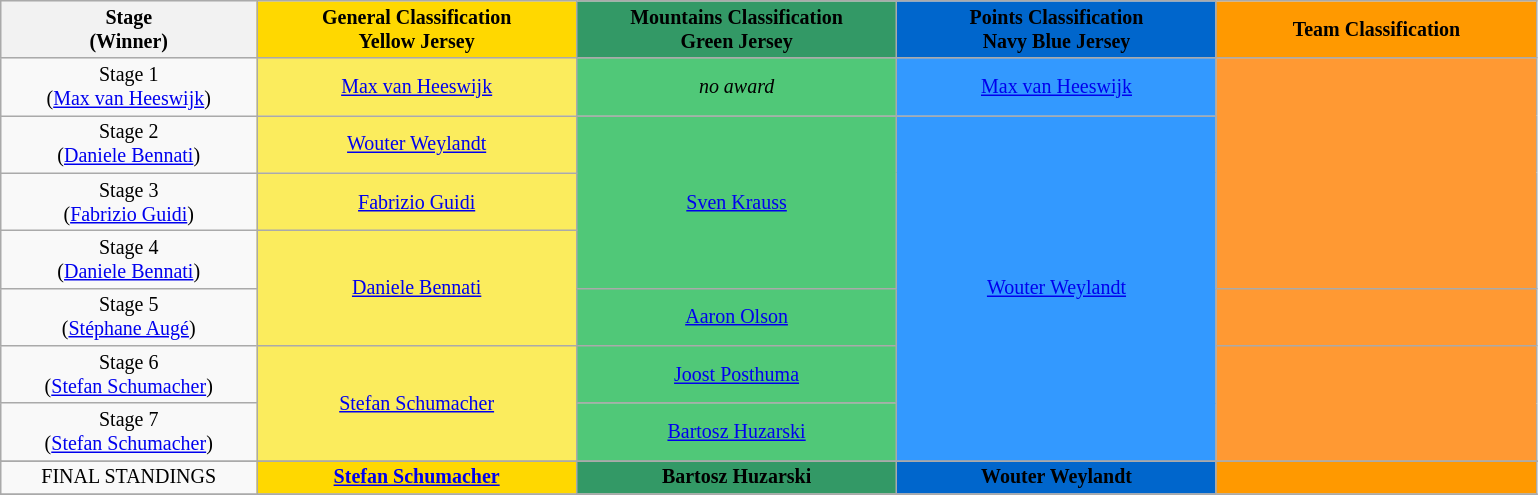<table class="wikitable" style="text-align: center; font-size:smaller;">
<tr style="background-color: #efefef;">
<th width="12%">Stage<br>(Winner)</th>
<th style="background:#FFD800;" width="15%">General Classification<br>Yellow Jersey</th>
<th style="background:#339966;" width="15%">Mountains Classification<br>Green Jersey</th>
<th style="background:#0066CC;" width="15%">Points Classification<br>Navy Blue Jersey</th>
<th style="background:#FF9900;" width="15%">Team Classification</th>
</tr>
<tr>
<td>Stage 1<br>(<a href='#'>Max van Heeswijk</a>)</td>
<td style="background:#FBEC5D;" rowspan="1"><a href='#'>Max van Heeswijk</a></td>
<td style="background:#50C878;" rowspan="1"><em>no award</em></td>
<td style="background:#3399FF;" rowspan="1"><a href='#'>Max van Heeswijk</a></td>
<td style="background:#FF9933;" rowspan="4"></td>
</tr>
<tr>
<td>Stage 2<br>(<a href='#'>Daniele Bennati</a>)</td>
<td style="background:#FBEC5D;" rowspan="1"><a href='#'>Wouter Weylandt</a></td>
<td style="background:#50C878;" rowspan="3"><a href='#'>Sven Krauss</a></td>
<td style="background:#3399FF;" rowspan="6"><a href='#'>Wouter Weylandt</a></td>
</tr>
<tr>
<td>Stage 3<br>(<a href='#'>Fabrizio Guidi</a>)</td>
<td style="background:#FBEC5D;" rowspan="1"><a href='#'>Fabrizio Guidi</a></td>
</tr>
<tr>
<td>Stage 4<br>(<a href='#'>Daniele Bennati</a>)</td>
<td style="background:#FBEC5D;" rowspan="2"><a href='#'>Daniele Bennati</a></td>
</tr>
<tr>
<td>Stage 5<br>(<a href='#'>Stéphane Augé</a>)</td>
<td style="background:#50C878;" rowspan="1"><a href='#'>Aaron Olson</a></td>
<td style="background:#FF9933;" rowspan="1"></td>
</tr>
<tr>
<td>Stage 6<br>(<a href='#'>Stefan Schumacher</a>)</td>
<td style="background:#FBEC5D;" rowspan="2"><a href='#'>Stefan Schumacher</a></td>
<td style="background:#50C878;" rowspan="1"><a href='#'>Joost Posthuma</a></td>
<td style="background:#FF9933;" rowspan="2"></td>
</tr>
<tr>
<td>Stage 7<br>(<a href='#'>Stefan Schumacher</a>)</td>
<td style="background:#50C878;" rowspan="1"><a href='#'>Bartosz Huzarski</a></td>
</tr>
<tr>
</tr>
<tr>
<td>FINAL STANDINGS<br></td>
<th style="background:#FFD800;" rowspan="1"><a href='#'>Stefan Schumacher</a></th>
<th style="background:#339966;" rowspan="1">Bartosz Huzarski</th>
<th style="background:#0066CC;" rowspan="1">Wouter Weylandt</th>
<th style="background:#FF9900;" rowspan="1"></th>
</tr>
<tr>
</tr>
</table>
